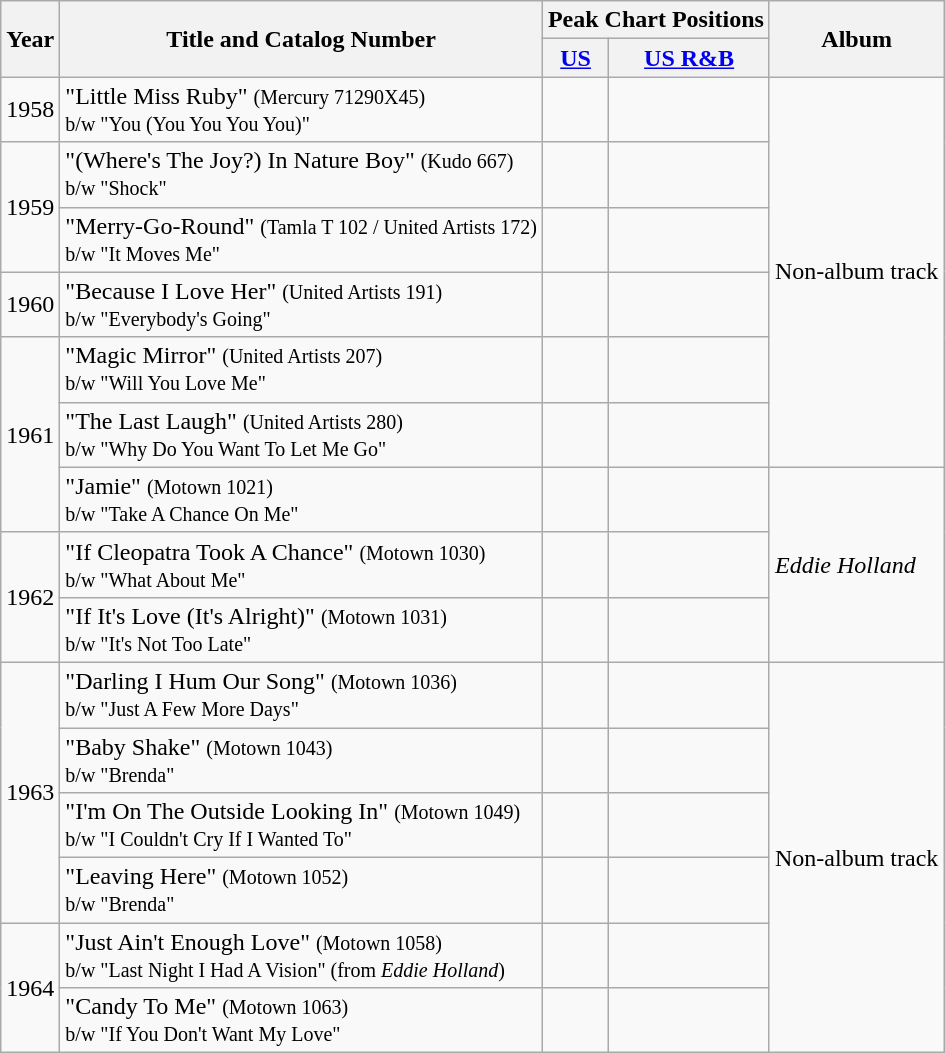<table class="wikitable">
<tr>
<th rowspan="2">Year</th>
<th rowspan="2">Title and Catalog Number</th>
<th colspan="2">Peak Chart Positions</th>
<th rowspan="2">Album</th>
</tr>
<tr>
<th><a href='#'>US</a></th>
<th><a href='#'>US R&B</a></th>
</tr>
<tr>
<td>1958</td>
<td>"Little Miss Ruby" <small>(Mercury 71290X45)</small><br><small>b/w "You (You You You You)"</small></td>
<td></td>
<td></td>
<td rowspan="6">Non-album track</td>
</tr>
<tr>
<td rowspan="2">1959</td>
<td>"(Where's The Joy?) In Nature Boy" <small>(Kudo 667)</small><br><small>b/w "Shock"</small></td>
<td></td>
<td></td>
</tr>
<tr>
<td>"Merry-Go-Round" <small>(Tamla T 102 / United Artists 172)</small><br><small>b/w "It Moves Me"</small></td>
<td></td>
<td></td>
</tr>
<tr>
<td>1960</td>
<td>"Because I Love Her" <small>(United Artists 191)</small><br><small>b/w "Everybody's Going"</small></td>
<td></td>
<td></td>
</tr>
<tr>
<td rowspan="3">1961</td>
<td>"Magic Mirror" <small>(United Artists 207)</small><br><small>b/w "Will You Love Me"</small></td>
<td></td>
<td></td>
</tr>
<tr>
<td>"The Last Laugh" <small>(United Artists 280)</small><br><small>b/w "Why Do You Want To Let Me Go"</small></td>
<td></td>
<td></td>
</tr>
<tr>
<td>"Jamie" <small>(Motown 1021)</small><br><small>b/w "Take A Chance On Me"</small></td>
<td></td>
<td></td>
<td rowspan="3"><em>Eddie Holland</em></td>
</tr>
<tr>
<td rowspan="2">1962</td>
<td>"If Cleopatra Took A Chance" <small>(Motown 1030)</small><br><small>b/w "What About Me"</small></td>
<td></td>
<td></td>
</tr>
<tr>
<td>"If It's Love (It's Alright)" <small>(Motown 1031)</small><br><small>b/w "It's Not Too Late"</small></td>
<td></td>
<td></td>
</tr>
<tr>
<td rowspan="4">1963</td>
<td>"Darling I Hum Our Song" <small>(Motown 1036)</small><br><small>b/w "Just A Few More Days"</small></td>
<td></td>
<td></td>
<td rowspan="6">Non-album track</td>
</tr>
<tr>
<td>"Baby Shake" <small>(Motown 1043)</small><br><small>b/w "Brenda"</small></td>
<td></td>
<td></td>
</tr>
<tr>
<td>"I'm On The Outside Looking In" <small>(Motown 1049)</small><br><small>b/w "I Couldn't Cry If I Wanted To"</small></td>
<td></td>
<td></td>
</tr>
<tr>
<td>"Leaving Here" <small>(Motown 1052)</small><br><small>b/w "Brenda"</small></td>
<td></td>
<td></td>
</tr>
<tr>
<td rowspan="2">1964</td>
<td>"Just Ain't Enough Love" <small>(Motown 1058)</small><br><small>b/w "Last Night I Had A Vision" (from <em>Eddie Holland</em>)</small></td>
<td></td>
<td></td>
</tr>
<tr>
<td>"Candy To Me" <small>(Motown 1063)</small><br><small>b/w "If You Don't Want My Love"</small></td>
<td></td>
<td></td>
</tr>
</table>
